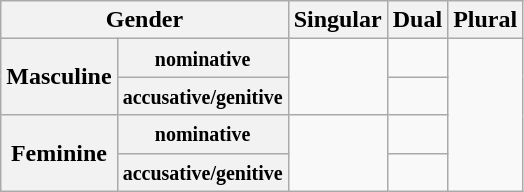<table class="wikitable">
<tr>
<th colspan="2">Gender</th>
<th>Singular</th>
<th>Dual</th>
<th>Plural</th>
</tr>
<tr>
<th rowspan="2">Masculine</th>
<th><small>nominative</small></th>
<td rowspan="2"><br><em></em></td>
<td><br><em></em></td>
<td rowspan="4"><br><em></em></td>
</tr>
<tr>
<th><small>accusative/genitive</small></th>
<td><br><em></em></td>
</tr>
<tr>
<th rowspan="2">Feminine</th>
<th><small>nominative</small></th>
<td rowspan="2"><br><em></em></td>
<td><br><em></em></td>
</tr>
<tr>
<th><small>accusative/genitive</small></th>
<td><br><em></em></td>
</tr>
</table>
